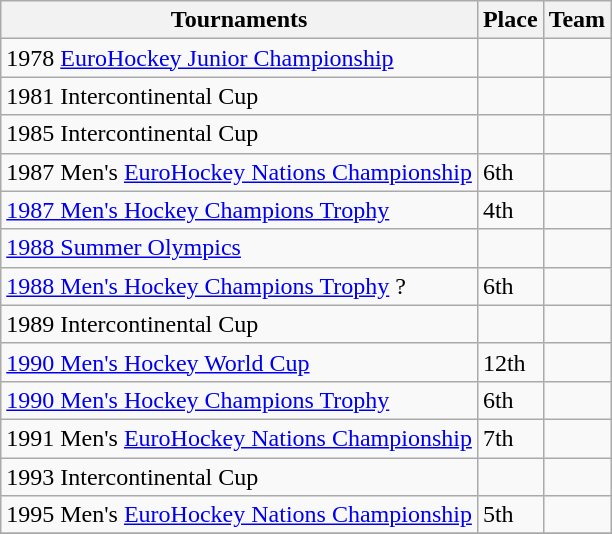<table class="wikitable collapsible">
<tr>
<th>Tournaments</th>
<th>Place</th>
<th>Team</th>
</tr>
<tr>
<td>1978 <a href='#'>EuroHockey Junior Championship</a></td>
<td></td>
<td></td>
</tr>
<tr>
<td>1981 Intercontinental Cup</td>
<td></td>
<td></td>
</tr>
<tr>
<td>1985 Intercontinental Cup</td>
<td></td>
<td></td>
</tr>
<tr>
<td>1987 Men's <a href='#'>EuroHockey Nations Championship</a></td>
<td>6th</td>
<td></td>
</tr>
<tr>
<td><a href='#'>1987 Men's Hockey Champions Trophy</a></td>
<td>4th</td>
<td></td>
</tr>
<tr>
<td><a href='#'>1988 Summer Olympics</a></td>
<td></td>
<td></td>
</tr>
<tr>
<td><a href='#'>1988 Men's Hockey Champions Trophy</a> ?</td>
<td>6th</td>
<td></td>
</tr>
<tr>
<td>1989 Intercontinental Cup</td>
<td></td>
<td></td>
</tr>
<tr>
<td><a href='#'>1990 Men's Hockey World Cup</a></td>
<td>12th</td>
<td></td>
</tr>
<tr>
<td><a href='#'>1990 Men's Hockey Champions Trophy</a></td>
<td>6th</td>
<td></td>
</tr>
<tr>
<td>1991 Men's <a href='#'>EuroHockey Nations Championship</a></td>
<td>7th</td>
<td></td>
</tr>
<tr>
<td>1993 Intercontinental Cup</td>
<td></td>
<td></td>
</tr>
<tr>
<td>1995 Men's <a href='#'>EuroHockey Nations Championship</a></td>
<td>5th</td>
<td></td>
</tr>
<tr>
</tr>
</table>
